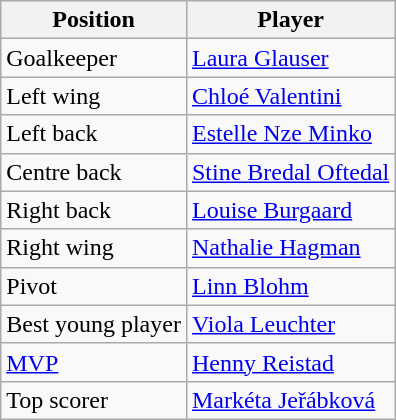<table class="wikitable">
<tr>
<th>Position</th>
<th>Player</th>
</tr>
<tr>
<td>Goalkeeper</td>
<td> <a href='#'>Laura Glauser</a></td>
</tr>
<tr>
<td>Left wing</td>
<td> <a href='#'>Chloé Valentini</a></td>
</tr>
<tr>
<td>Left back</td>
<td> <a href='#'>Estelle Nze Minko</a></td>
</tr>
<tr>
<td>Centre back</td>
<td> <a href='#'>Stine Bredal Oftedal</a></td>
</tr>
<tr>
<td>Right back</td>
<td> <a href='#'>Louise Burgaard</a></td>
</tr>
<tr>
<td>Right wing</td>
<td> <a href='#'>Nathalie Hagman</a></td>
</tr>
<tr>
<td>Pivot</td>
<td> <a href='#'>Linn Blohm</a></td>
</tr>
<tr>
<td>Best young player</td>
<td> <a href='#'>Viola Leuchter</a></td>
</tr>
<tr>
<td><a href='#'>MVP</a></td>
<td> <a href='#'>Henny Reistad</a></td>
</tr>
<tr>
<td>Top scorer</td>
<td> <a href='#'>Markéta Jeřábková</a></td>
</tr>
</table>
